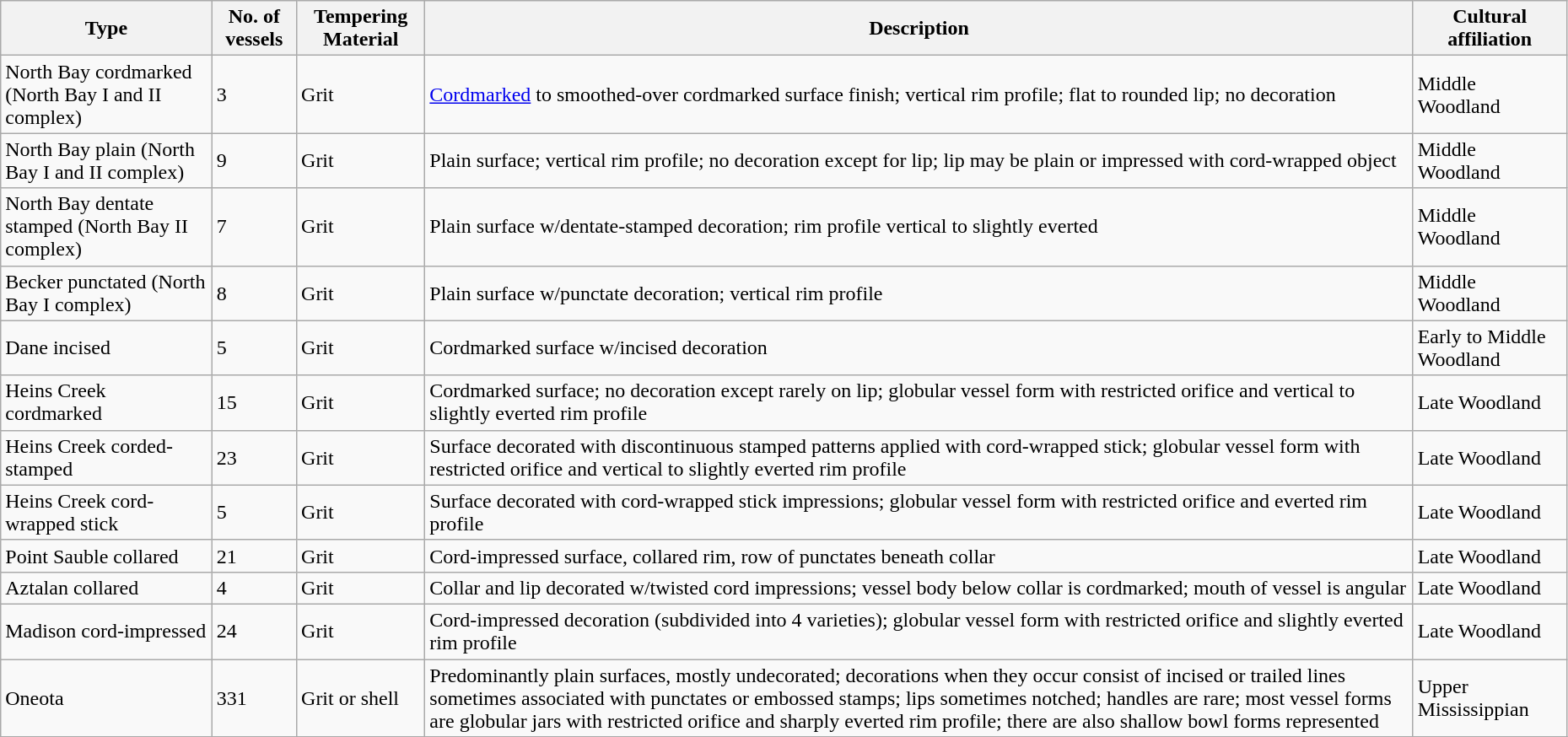<table class="wikitable sortable" style="width:98%">
<tr>
<th>Type</th>
<th>No. of vessels</th>
<th>Tempering Material</th>
<th>Description</th>
<th>Cultural affiliation</th>
</tr>
<tr>
<td>North Bay cordmarked (North Bay I and II complex)</td>
<td>3</td>
<td>Grit</td>
<td><a href='#'>Cordmarked</a> to smoothed-over cordmarked surface finish; vertical rim profile; flat to rounded lip; no decoration</td>
<td>Middle Woodland</td>
</tr>
<tr>
<td>North Bay plain (North Bay I and II complex)</td>
<td>9</td>
<td>Grit</td>
<td>Plain surface; vertical rim profile; no decoration except for lip; lip may be plain or impressed with cord-wrapped object</td>
<td>Middle Woodland</td>
</tr>
<tr>
<td>North Bay dentate stamped (North Bay II complex)</td>
<td>7</td>
<td>Grit</td>
<td>Plain surface w/dentate-stamped decoration; rim profile vertical to slightly everted</td>
<td>Middle Woodland</td>
</tr>
<tr>
<td>Becker punctated (North Bay I complex)</td>
<td>8</td>
<td>Grit</td>
<td>Plain surface w/punctate decoration; vertical rim profile</td>
<td>Middle Woodland</td>
</tr>
<tr>
<td>Dane incised</td>
<td>5</td>
<td>Grit</td>
<td>Cordmarked surface w/incised decoration</td>
<td>Early to Middle Woodland</td>
</tr>
<tr>
<td>Heins Creek cordmarked</td>
<td>15</td>
<td>Grit</td>
<td>Cordmarked surface; no decoration except rarely on lip; globular vessel form with restricted orifice and vertical to slightly everted rim profile</td>
<td>Late Woodland</td>
</tr>
<tr>
<td>Heins Creek corded-stamped</td>
<td>23</td>
<td>Grit</td>
<td>Surface decorated with discontinuous stamped patterns applied with cord-wrapped stick; globular vessel form with restricted orifice and vertical to slightly everted rim profile</td>
<td>Late Woodland</td>
</tr>
<tr>
<td>Heins Creek cord-wrapped stick</td>
<td>5</td>
<td>Grit</td>
<td>Surface decorated with cord-wrapped stick impressions; globular vessel form with restricted orifice and everted rim profile</td>
<td>Late Woodland</td>
</tr>
<tr>
<td>Point Sauble collared</td>
<td>21</td>
<td>Grit</td>
<td>Cord-impressed surface, collared rim, row of punctates beneath collar</td>
<td>Late Woodland</td>
</tr>
<tr>
<td>Aztalan collared</td>
<td>4</td>
<td>Grit</td>
<td>Collar and lip decorated w/twisted cord impressions; vessel body below collar is cordmarked; mouth of vessel is angular</td>
<td>Late Woodland</td>
</tr>
<tr>
<td>Madison cord-impressed</td>
<td>24</td>
<td>Grit</td>
<td>Cord-impressed decoration (subdivided into 4 varieties); globular vessel form with restricted orifice and slightly everted rim profile</td>
<td>Late Woodland</td>
</tr>
<tr>
<td>Oneota</td>
<td>331</td>
<td>Grit or shell</td>
<td>Predominantly plain surfaces, mostly undecorated; decorations when they occur consist of incised or trailed lines sometimes associated with punctates or embossed stamps; lips sometimes notched; handles are rare; most vessel forms are globular jars with restricted orifice and sharply everted rim profile; there are also shallow bowl forms represented</td>
<td>Upper Mississippian</td>
</tr>
<tr>
</tr>
</table>
